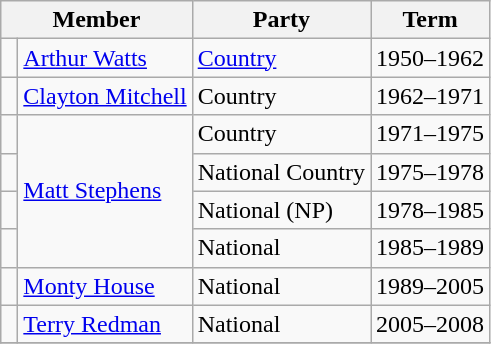<table class="wikitable">
<tr>
<th colspan="2">Member</th>
<th>Party</th>
<th>Term</th>
</tr>
<tr>
<td> </td>
<td><a href='#'>Arthur Watts</a></td>
<td><a href='#'>Country</a></td>
<td>1950–1962</td>
</tr>
<tr>
<td> </td>
<td><a href='#'>Clayton Mitchell</a></td>
<td>Country</td>
<td>1962–1971</td>
</tr>
<tr>
<td> </td>
<td rowspan="4"><a href='#'>Matt Stephens</a></td>
<td>Country</td>
<td>1971–1975</td>
</tr>
<tr>
<td> </td>
<td>National Country</td>
<td>1975–1978</td>
</tr>
<tr>
<td> </td>
<td>National (NP)</td>
<td>1978–1985</td>
</tr>
<tr>
<td> </td>
<td>National</td>
<td>1985–1989</td>
</tr>
<tr>
<td> </td>
<td><a href='#'>Monty House</a></td>
<td>National</td>
<td>1989–2005</td>
</tr>
<tr>
<td> </td>
<td><a href='#'>Terry Redman</a></td>
<td>National</td>
<td>2005–2008</td>
</tr>
<tr>
</tr>
</table>
